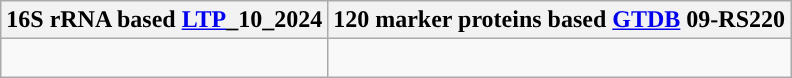<table class="wikitable">
<tr>
<th colspan=1>16S rRNA based <a href='#'>LTP</a>_10_2024</th>
<th colspan=1>120 marker proteins based <a href='#'>GTDB</a> 09-RS220</th>
</tr>
<tr>
<td style="vertical-align:top"><br></td>
<td><br></td>
</tr>
</table>
